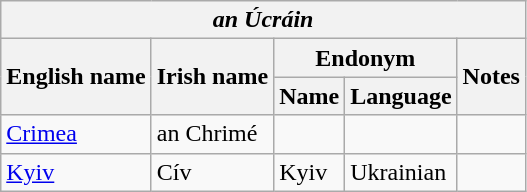<table class="wikitable sortable">
<tr>
<th colspan="5"> <em>an Úcráin</em></th>
</tr>
<tr>
<th rowspan="2">English name</th>
<th rowspan="2">Irish name</th>
<th colspan="2">Endonym</th>
<th rowspan="2">Notes</th>
</tr>
<tr>
<th>Name</th>
<th>Language</th>
</tr>
<tr>
<td><a href='#'>Crimea</a></td>
<td>an Chrimé</td>
<td></td>
<td></td>
<td></td>
</tr>
<tr>
<td><a href='#'>Kyiv</a></td>
<td>Cív</td>
<td>Kyiv</td>
<td>Ukrainian</td>
<td></td>
</tr>
</table>
